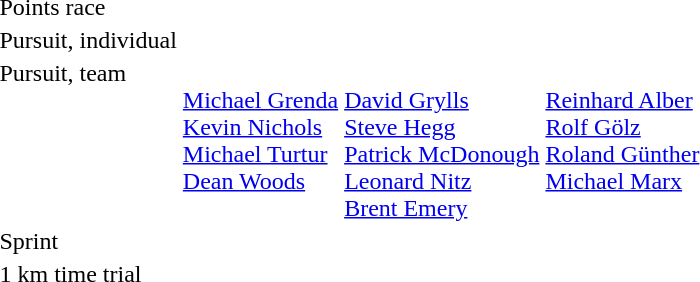<table>
<tr>
<td>Points race<br></td>
<td></td>
<td></td>
<td></td>
</tr>
<tr>
<td>Pursuit, individual<br></td>
<td></td>
<td></td>
<td></td>
</tr>
<tr valign="top">
<td>Pursuit, team<br></td>
<td><br><a href='#'>Michael Grenda</a><br><a href='#'>Kevin Nichols</a><br><a href='#'>Michael Turtur</a><br><a href='#'>Dean Woods</a></td>
<td><br><a href='#'>David Grylls</a><br><a href='#'>Steve Hegg</a><br><a href='#'>Patrick McDonough</a><br><a href='#'>Leonard Nitz</a><br><a href='#'>Brent Emery</a></td>
<td><br><a href='#'>Reinhard Alber</a><br><a href='#'>Rolf Gölz</a><br><a href='#'>Roland Günther</a><br><a href='#'>Michael Marx</a></td>
</tr>
<tr>
<td>Sprint<br></td>
<td></td>
<td></td>
<td></td>
</tr>
<tr>
<td>1 km time trial<br></td>
<td></td>
<td></td>
<td></td>
</tr>
<tr>
</tr>
</table>
